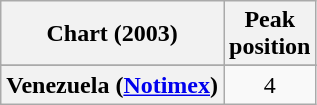<table class="wikitable sortable plainrowheaders" style="text-align:center">
<tr>
<th scope="col">Chart (2003)</th>
<th scope="col">Peak<br>position</th>
</tr>
<tr>
</tr>
<tr>
</tr>
<tr>
</tr>
<tr>
<th scope="row">Venezuela (<a href='#'>Notimex</a>)</th>
<td style="text-align:center;">4</td>
</tr>
</table>
